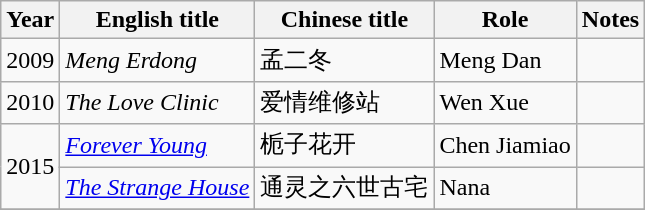<table class="wikitable sortable">
<tr>
<th>Year</th>
<th>English title</th>
<th>Chinese title</th>
<th>Role</th>
<th class="unsortable">Notes</th>
</tr>
<tr>
<td>2009</td>
<td><em>Meng Erdong</em></td>
<td>孟二冬</td>
<td>Meng Dan</td>
<td></td>
</tr>
<tr>
<td>2010</td>
<td><em>The Love Clinic</em></td>
<td>爱情维修站</td>
<td>Wen Xue</td>
<td></td>
</tr>
<tr>
<td rowspan=2>2015</td>
<td><em><a href='#'>Forever Young</a></em></td>
<td>栀子花开</td>
<td>Chen Jiamiao</td>
<td></td>
</tr>
<tr>
<td><em><a href='#'>The Strange House</a></em></td>
<td>通灵之六世古宅</td>
<td>Nana</td>
<td></td>
</tr>
<tr>
</tr>
</table>
